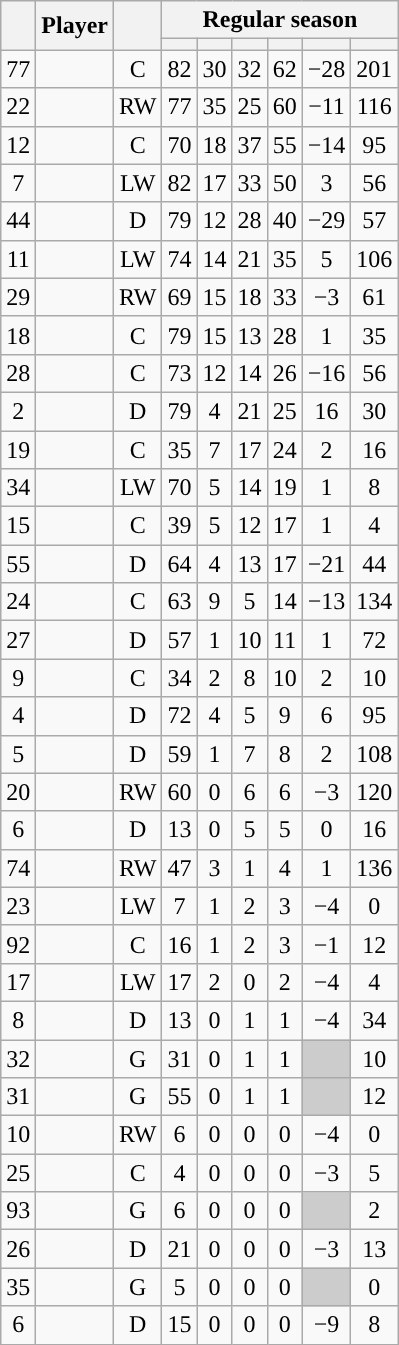<table class="wikitable sortable plainrowheaders" style="text-align:center;">
<tr>
<th scope="col" data-sort-type="number" rowspan="2"></th>
<th scope="col" rowspan="2">Player</th>
<th scope="col" rowspan="2"></th>
<th scope=colgroup colspan=6>Regular season</th>
</tr>
<tr>
<th scope="col" data-sort-type="number"></th>
<th scope="col" data-sort-type="number"></th>
<th scope="col" data-sort-type="number"></th>
<th scope="col" data-sort-type="number"></th>
<th scope="col" data-sort-type="number"></th>
<th scope="col" data-sort-type="number"></th>
</tr>
<tr>
<td scope="row">77</td>
<td align="left"></td>
<td>C</td>
<td>82</td>
<td>30</td>
<td>32</td>
<td>62</td>
<td>−28</td>
<td>201</td>
</tr>
<tr>
<td scope="row">22</td>
<td align="left"></td>
<td>RW</td>
<td>77</td>
<td>35</td>
<td>25</td>
<td>60</td>
<td>−11</td>
<td>116</td>
</tr>
<tr>
<td scope="row">12</td>
<td align="left"></td>
<td>C</td>
<td>70</td>
<td>18</td>
<td>37</td>
<td>55</td>
<td>−14</td>
<td>95</td>
</tr>
<tr>
<td scope="row">7</td>
<td align="left"></td>
<td>LW</td>
<td>82</td>
<td>17</td>
<td>33</td>
<td>50</td>
<td>3</td>
<td>56</td>
</tr>
<tr>
<td scope="row">44</td>
<td align="left"></td>
<td>D</td>
<td>79</td>
<td>12</td>
<td>28</td>
<td>40</td>
<td>−29</td>
<td>57</td>
</tr>
<tr>
<td scope="row">11</td>
<td align="left"></td>
<td>LW</td>
<td>74</td>
<td>14</td>
<td>21</td>
<td>35</td>
<td>5</td>
<td>106</td>
</tr>
<tr>
<td scope="row">29</td>
<td align="left"></td>
<td>RW</td>
<td>69</td>
<td>15</td>
<td>18</td>
<td>33</td>
<td>−3</td>
<td>61</td>
</tr>
<tr>
<td scope="row">18</td>
<td align="left"></td>
<td>C</td>
<td>79</td>
<td>15</td>
<td>13</td>
<td>28</td>
<td>1</td>
<td>35</td>
</tr>
<tr>
<td scope="row">28</td>
<td align="left"></td>
<td>C</td>
<td>73</td>
<td>12</td>
<td>14</td>
<td>26</td>
<td>−16</td>
<td>56</td>
</tr>
<tr>
<td scope="row">2</td>
<td align="left"></td>
<td>D</td>
<td>79</td>
<td>4</td>
<td>21</td>
<td>25</td>
<td>16</td>
<td>30</td>
</tr>
<tr>
<td scope="row">19</td>
<td align="left"></td>
<td>C</td>
<td>35</td>
<td>7</td>
<td>17</td>
<td>24</td>
<td>2</td>
<td>16</td>
</tr>
<tr>
<td scope="row">34</td>
<td align="left"></td>
<td>LW</td>
<td>70</td>
<td>5</td>
<td>14</td>
<td>19</td>
<td>1</td>
<td>8</td>
</tr>
<tr>
<td scope="row">15</td>
<td align="left"></td>
<td>C</td>
<td>39</td>
<td>5</td>
<td>12</td>
<td>17</td>
<td>1</td>
<td>4</td>
</tr>
<tr>
<td scope="row">55</td>
<td align="left"></td>
<td>D</td>
<td>64</td>
<td>4</td>
<td>13</td>
<td>17</td>
<td>−21</td>
<td>44</td>
</tr>
<tr>
<td scope="row">24</td>
<td align="left"></td>
<td>C</td>
<td>63</td>
<td>9</td>
<td>5</td>
<td>14</td>
<td>−13</td>
<td>134</td>
</tr>
<tr>
<td scope="row">27</td>
<td align="left"></td>
<td>D</td>
<td>57</td>
<td>1</td>
<td>10</td>
<td>11</td>
<td>1</td>
<td>72</td>
</tr>
<tr>
<td scope="row">9</td>
<td align="left"></td>
<td>C</td>
<td>34</td>
<td>2</td>
<td>8</td>
<td>10</td>
<td>2</td>
<td>10</td>
</tr>
<tr>
<td scope="row">4</td>
<td align="left"></td>
<td>D</td>
<td>72</td>
<td>4</td>
<td>5</td>
<td>9</td>
<td>6</td>
<td>95</td>
</tr>
<tr>
<td scope="row">5</td>
<td align="left"></td>
<td>D</td>
<td>59</td>
<td>1</td>
<td>7</td>
<td>8</td>
<td>2</td>
<td>108</td>
</tr>
<tr>
<td scope="row">20</td>
<td align="left"></td>
<td>RW</td>
<td>60</td>
<td>0</td>
<td>6</td>
<td>6</td>
<td>−3</td>
<td>120</td>
</tr>
<tr>
<td scope="row">6</td>
<td align="left"></td>
<td>D</td>
<td>13</td>
<td>0</td>
<td>5</td>
<td>5</td>
<td>0</td>
<td>16</td>
</tr>
<tr>
<td scope="row">74</td>
<td align="left"></td>
<td>RW</td>
<td>47</td>
<td>3</td>
<td>1</td>
<td>4</td>
<td>1</td>
<td>136</td>
</tr>
<tr>
<td scope="row">23</td>
<td align="left"></td>
<td>LW</td>
<td>7</td>
<td>1</td>
<td>2</td>
<td>3</td>
<td>−4</td>
<td>0</td>
</tr>
<tr>
<td scope="row">92</td>
<td align="left"></td>
<td>C</td>
<td>16</td>
<td>1</td>
<td>2</td>
<td>3</td>
<td>−1</td>
<td>12</td>
</tr>
<tr>
<td scope="row">17</td>
<td align="left"></td>
<td>LW</td>
<td>17</td>
<td>2</td>
<td>0</td>
<td>2</td>
<td>−4</td>
<td>4</td>
</tr>
<tr>
<td scope="row">8</td>
<td align="left"></td>
<td>D</td>
<td>13</td>
<td>0</td>
<td>1</td>
<td>1</td>
<td>−4</td>
<td>34</td>
</tr>
<tr>
<td scope="row">32</td>
<td align="left"></td>
<td>G</td>
<td>31</td>
<td>0</td>
<td>1</td>
<td>1</td>
<td style="background:#ccc"></td>
<td>10</td>
</tr>
<tr>
<td scope="row">31</td>
<td align="left"></td>
<td>G</td>
<td>55</td>
<td>0</td>
<td>1</td>
<td>1</td>
<td style="background:#ccc"></td>
<td>12</td>
</tr>
<tr>
<td scope="row">10</td>
<td align="left"></td>
<td>RW</td>
<td>6</td>
<td>0</td>
<td>0</td>
<td>0</td>
<td>−4</td>
<td>0</td>
</tr>
<tr>
<td scope="row">25</td>
<td align="left"></td>
<td>C</td>
<td>4</td>
<td>0</td>
<td>0</td>
<td>0</td>
<td>−3</td>
<td>5</td>
</tr>
<tr>
<td scope="row">93</td>
<td align="left"></td>
<td>G</td>
<td>6</td>
<td>0</td>
<td>0</td>
<td>0</td>
<td style="background:#ccc"></td>
<td>2</td>
</tr>
<tr>
<td scope="row">26</td>
<td align="left"></td>
<td>D</td>
<td>21</td>
<td>0</td>
<td>0</td>
<td>0</td>
<td>−3</td>
<td>13</td>
</tr>
<tr>
<td scope="row">35</td>
<td align="left"></td>
<td>G</td>
<td>5</td>
<td>0</td>
<td>0</td>
<td>0</td>
<td style="background:#ccc"></td>
<td>0</td>
</tr>
<tr>
<td scope="row">6</td>
<td align="left"></td>
<td>D</td>
<td>15</td>
<td>0</td>
<td>0</td>
<td>0</td>
<td>−9</td>
<td>8</td>
</tr>
</table>
